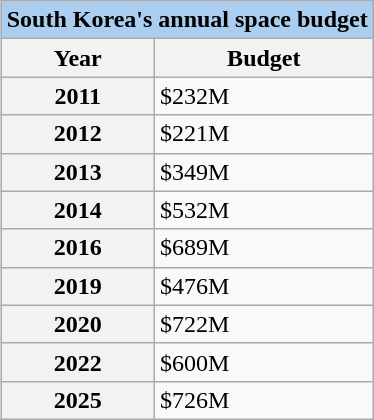<table class="wikitable" style="float:right;">
<tr>
<th colspan="2" style="text-align:center; background:#abcdef;">South Korea's annual space budget</th>
</tr>
<tr>
<th>Year</th>
<th>Budget</th>
</tr>
<tr>
<th>2011</th>
<td>$232M</td>
</tr>
<tr>
<th>2012</th>
<td>$221M</td>
</tr>
<tr>
<th>2013</th>
<td>$349M</td>
</tr>
<tr>
<th>2014</th>
<td>$532M</td>
</tr>
<tr>
<th>2016</th>
<td>$689M</td>
</tr>
<tr>
<th>2019</th>
<td>$476M</td>
</tr>
<tr>
<th>2020</th>
<td>$722M</td>
</tr>
<tr>
<th>2022</th>
<td>$600M</td>
</tr>
<tr>
<th>2025</th>
<td>$726M</td>
</tr>
</table>
